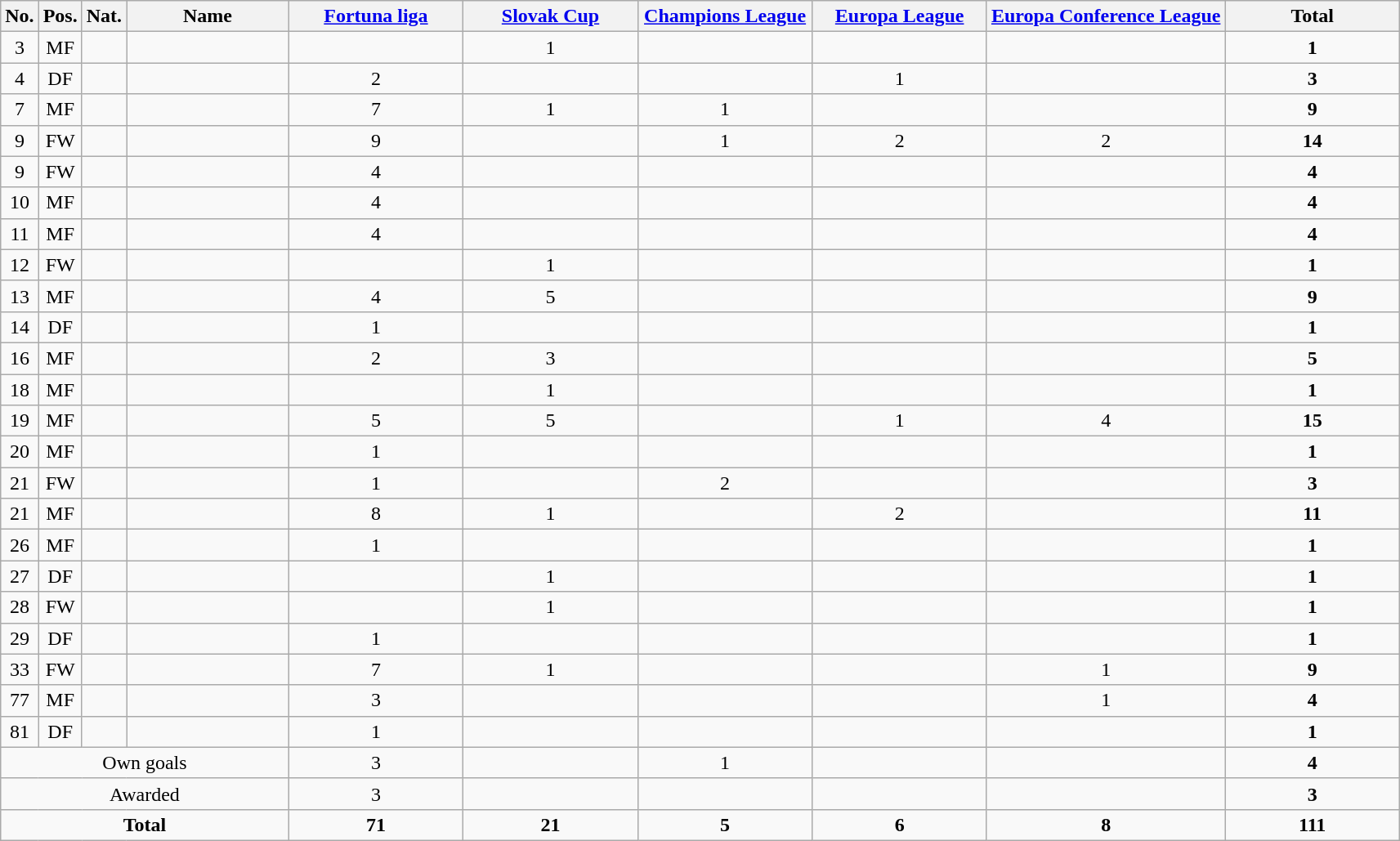<table class="wikitable sortable" style="text-align:center">
<tr>
<th rowspan="1" style="width:20px;">No.</th>
<th rowspan="1" style="width:20px;">Pos.</th>
<th rowspan="1" style="width:20px;">Nat.</th>
<th rowspan="1" style="width:125px;">Name</th>
<th style="width:135px;"><a href='#'>Fortuna liga</a></th>
<th style="width:135px;"><a href='#'>Slovak Cup</a></th>
<th style="width:135px;"><a href='#'>Champions League</a></th>
<th style="width:135px;"><a href='#'>Europa League</a></th>
<th><a href='#'>Europa Conference League</a></th>
<th style="width:135px;">Total</th>
</tr>
<tr>
<td>3</td>
<td>MF</td>
<td></td>
<td align="left"></td>
<td></td>
<td>1</td>
<td></td>
<td></td>
<td></td>
<td><strong>1</strong></td>
</tr>
<tr>
<td>4</td>
<td>DF</td>
<td></td>
<td align="left"></td>
<td>2</td>
<td></td>
<td></td>
<td>1</td>
<td></td>
<td><strong>3</strong></td>
</tr>
<tr>
<td>7</td>
<td>MF</td>
<td></td>
<td align="left"></td>
<td>7</td>
<td>1</td>
<td>1</td>
<td></td>
<td></td>
<td><strong>9</strong></td>
</tr>
<tr>
<td>9</td>
<td>FW</td>
<td></td>
<td align="left"></td>
<td>9</td>
<td></td>
<td>1</td>
<td>2</td>
<td>2</td>
<td><strong>14</strong></td>
</tr>
<tr>
<td>9</td>
<td>FW</td>
<td></td>
<td align="left"></td>
<td>4</td>
<td></td>
<td></td>
<td></td>
<td></td>
<td><strong>4</strong></td>
</tr>
<tr>
<td>10</td>
<td>MF</td>
<td></td>
<td align="left"></td>
<td>4</td>
<td></td>
<td></td>
<td></td>
<td></td>
<td><strong>4</strong></td>
</tr>
<tr>
<td>11</td>
<td>MF</td>
<td></td>
<td align="left"></td>
<td>4</td>
<td></td>
<td></td>
<td></td>
<td></td>
<td><strong>4</strong></td>
</tr>
<tr>
<td>12</td>
<td>FW</td>
<td></td>
<td align="left"></td>
<td></td>
<td>1</td>
<td></td>
<td></td>
<td></td>
<td><strong>1</strong></td>
</tr>
<tr>
<td>13</td>
<td>MF</td>
<td></td>
<td align="left"></td>
<td>4</td>
<td>5</td>
<td></td>
<td></td>
<td></td>
<td><strong>9</strong></td>
</tr>
<tr>
<td>14</td>
<td>DF</td>
<td></td>
<td align="left"></td>
<td>1</td>
<td></td>
<td></td>
<td></td>
<td></td>
<td><strong>1</strong></td>
</tr>
<tr>
<td>16</td>
<td>MF</td>
<td></td>
<td align="left"></td>
<td>2</td>
<td>3</td>
<td></td>
<td></td>
<td></td>
<td><strong>5</strong></td>
</tr>
<tr>
<td>18</td>
<td>MF</td>
<td></td>
<td align="left"></td>
<td></td>
<td>1</td>
<td></td>
<td></td>
<td></td>
<td><strong>1</strong></td>
</tr>
<tr>
<td>19</td>
<td>MF</td>
<td></td>
<td align="left"></td>
<td>5</td>
<td>5</td>
<td></td>
<td>1</td>
<td>4</td>
<td><strong>15</strong></td>
</tr>
<tr>
<td>20</td>
<td>MF</td>
<td></td>
<td align="left"></td>
<td>1</td>
<td></td>
<td></td>
<td></td>
<td></td>
<td><strong>1</strong></td>
</tr>
<tr>
<td>21</td>
<td>FW</td>
<td></td>
<td align="left"></td>
<td>1</td>
<td></td>
<td>2</td>
<td></td>
<td></td>
<td><strong>3</strong></td>
</tr>
<tr>
<td>21</td>
<td>MF</td>
<td></td>
<td align="left"></td>
<td>8</td>
<td>1</td>
<td></td>
<td>2</td>
<td></td>
<td><strong>11</strong></td>
</tr>
<tr>
<td>26</td>
<td>MF</td>
<td></td>
<td align="left"></td>
<td>1</td>
<td></td>
<td></td>
<td></td>
<td></td>
<td><strong>1</strong></td>
</tr>
<tr>
<td>27</td>
<td>DF</td>
<td></td>
<td align="left"></td>
<td></td>
<td>1</td>
<td></td>
<td></td>
<td></td>
<td><strong>1</strong></td>
</tr>
<tr>
<td>28</td>
<td>FW</td>
<td></td>
<td align="left"></td>
<td></td>
<td>1</td>
<td></td>
<td></td>
<td></td>
<td><strong>1</strong></td>
</tr>
<tr>
<td>29</td>
<td>DF</td>
<td></td>
<td align="left"></td>
<td>1</td>
<td></td>
<td></td>
<td></td>
<td></td>
<td><strong>1</strong></td>
</tr>
<tr>
<td>33</td>
<td>FW</td>
<td></td>
<td align="left"></td>
<td>7</td>
<td>1</td>
<td></td>
<td></td>
<td>1</td>
<td><strong>9</strong></td>
</tr>
<tr>
<td>77</td>
<td>MF</td>
<td></td>
<td align="left"></td>
<td>3</td>
<td></td>
<td></td>
<td></td>
<td>1</td>
<td><strong>4</strong></td>
</tr>
<tr>
<td>81</td>
<td>DF</td>
<td></td>
<td align="left"></td>
<td>1</td>
<td></td>
<td></td>
<td></td>
<td></td>
<td><strong>1</strong></td>
</tr>
<tr>
<td colspan="4">Own goals</td>
<td>3</td>
<td></td>
<td>1</td>
<td></td>
<td></td>
<td><strong>4</strong></td>
</tr>
<tr>
<td colspan="4">Awarded</td>
<td>3</td>
<td></td>
<td></td>
<td></td>
<td></td>
<td><strong>3</strong></td>
</tr>
<tr>
<td colspan="4"><strong>Total</strong></td>
<td><strong>71</strong></td>
<td><strong>21</strong></td>
<td><strong>5</strong></td>
<td><strong>6</strong></td>
<td><strong>8</strong></td>
<td><strong>111</strong></td>
</tr>
</table>
